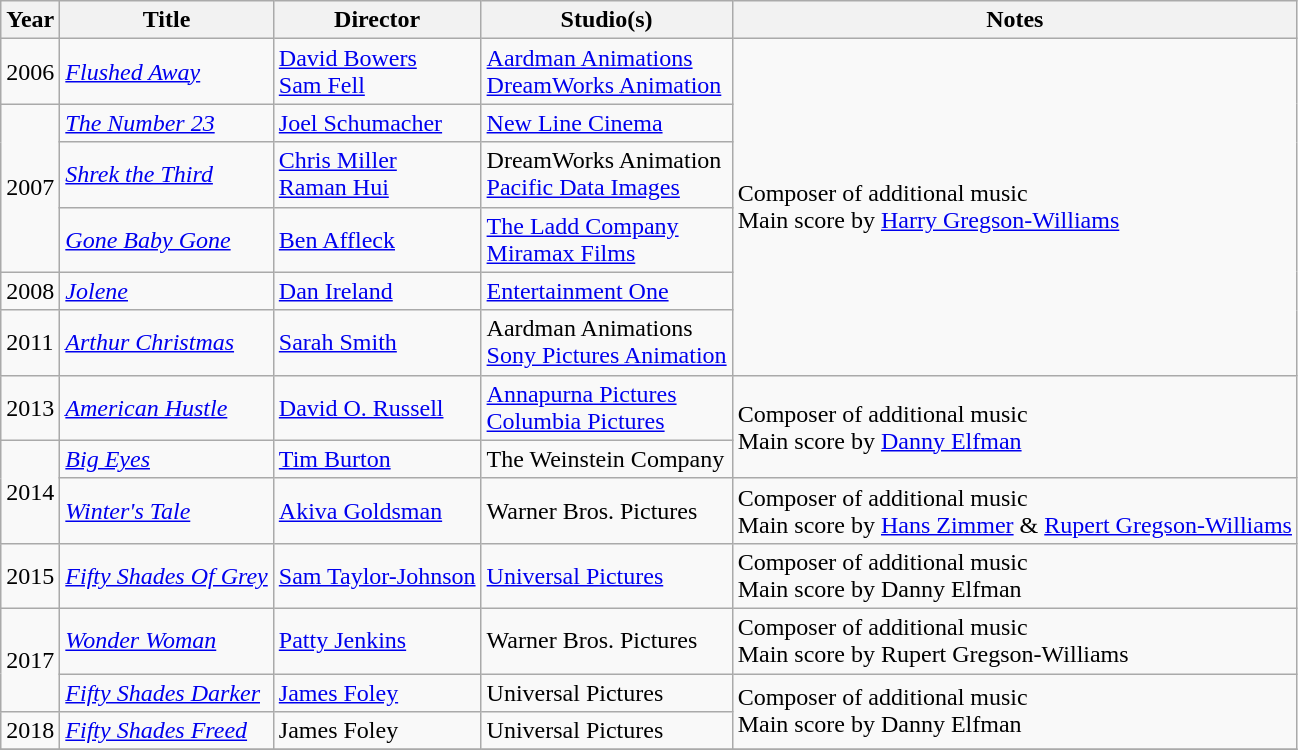<table class="wikitable sortable">
<tr>
<th>Year</th>
<th>Title</th>
<th>Director</th>
<th>Studio(s)</th>
<th class="unsortable">Notes</th>
</tr>
<tr>
<td>2006</td>
<td><em><a href='#'>Flushed Away</a></em></td>
<td><a href='#'>David Bowers</a><br><a href='#'>Sam Fell</a></td>
<td><a href='#'>Aardman Animations</a><br><a href='#'>DreamWorks Animation</a></td>
<td rowspan="6">Composer of additional music <br>Main score by <a href='#'>Harry Gregson-Williams</a></td>
</tr>
<tr>
<td rowspan="3">2007</td>
<td><em><a href='#'>The Number 23</a></em></td>
<td><a href='#'>Joel Schumacher</a></td>
<td><a href='#'>New Line Cinema</a></td>
</tr>
<tr>
<td><em><a href='#'>Shrek the Third</a></em></td>
<td><a href='#'>Chris Miller</a><br><a href='#'>Raman Hui</a></td>
<td>DreamWorks Animation<br><a href='#'>Pacific Data Images</a></td>
</tr>
<tr>
<td><em><a href='#'>Gone Baby Gone</a></em></td>
<td><a href='#'>Ben Affleck</a></td>
<td><a href='#'>The Ladd Company</a><br><a href='#'>Miramax Films</a></td>
</tr>
<tr>
<td>2008</td>
<td><a href='#'><em>Jolene</em></a></td>
<td><a href='#'>Dan Ireland</a></td>
<td><a href='#'>Entertainment One</a></td>
</tr>
<tr>
<td>2011</td>
<td><em><a href='#'>Arthur Christmas</a></em></td>
<td><a href='#'>Sarah Smith</a></td>
<td>Aardman Animations<br><a href='#'>Sony Pictures Animation</a></td>
</tr>
<tr>
<td>2013</td>
<td><em><a href='#'>American Hustle</a></em></td>
<td><a href='#'>David O. Russell</a></td>
<td><a href='#'>Annapurna Pictures</a><br><a href='#'>Columbia Pictures</a></td>
<td rowspan="2">Composer of additional music<br>Main score by <a href='#'>Danny Elfman</a></td>
</tr>
<tr>
<td rowspan="2">2014</td>
<td><em><a href='#'>Big Eyes</a></em></td>
<td><a href='#'>Tim Burton</a></td>
<td>The Weinstein Company</td>
</tr>
<tr>
<td><a href='#'><em>Winter's Tale</em></a></td>
<td><a href='#'>Akiva Goldsman</a></td>
<td>Warner Bros. Pictures</td>
<td>Composer of additional music<br>Main score by <a href='#'>Hans Zimmer</a> & <a href='#'>Rupert Gregson-Williams</a></td>
</tr>
<tr>
<td>2015</td>
<td><a href='#'><em>Fifty Shades Of Grey</em></a></td>
<td><a href='#'>Sam Taylor-Johnson</a></td>
<td><a href='#'>Universal Pictures</a></td>
<td>Composer of additional music<br>Main score by Danny Elfman</td>
</tr>
<tr>
<td rowspan="2">2017</td>
<td><a href='#'><em>Wonder Woman</em></a></td>
<td><a href='#'>Patty Jenkins</a></td>
<td>Warner Bros. Pictures</td>
<td>Composer of additional music<br>Main score by Rupert Gregson-Williams</td>
</tr>
<tr>
<td><a href='#'><em>Fifty Shades Darker</em></a></td>
<td><a href='#'>James Foley</a></td>
<td>Universal Pictures</td>
<td rowspan="2">Composer of additional music<br>Main score by Danny Elfman</td>
</tr>
<tr>
<td>2018</td>
<td><a href='#'><em>Fifty Shades Freed</em></a></td>
<td>James Foley</td>
<td>Universal Pictures</td>
</tr>
<tr>
</tr>
</table>
